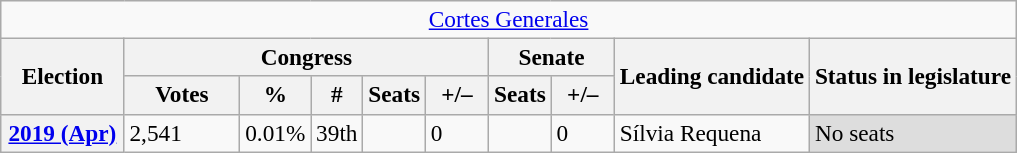<table class="wikitable" style="font-size:97%; text-align:left;">
<tr>
<td colspan="10" align="center"><a href='#'>Cortes Generales</a></td>
</tr>
<tr>
<th rowspan="2" width="75">Election</th>
<th colspan="5">Congress</th>
<th colspan="2">Senate</th>
<th rowspan="2">Leading candidate</th>
<th rowspan="2">Status in legislature</th>
</tr>
<tr>
<th width="70">Votes</th>
<th width="35">%</th>
<th width="25">#</th>
<th>Seats</th>
<th width="35">+/–</th>
<th>Seats</th>
<th width="35">+/–</th>
</tr>
<tr>
<th><a href='#'>2019 (Apr)</a></th>
<td>2,541</td>
<td>0.01%</td>
<td>39th</td>
<td></td>
<td>0</td>
<td></td>
<td>0</td>
<td>Sílvia Requena</td>
<td style="background:#ddd;">No seats</td>
</tr>
</table>
